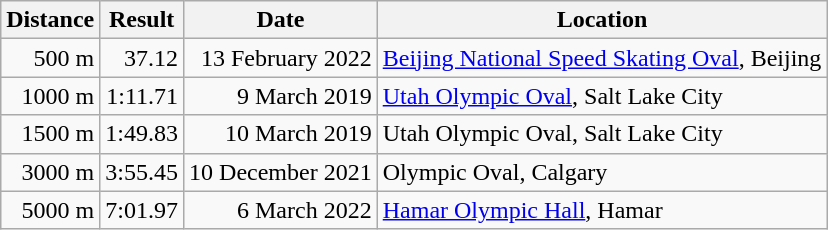<table class="wikitable">
<tr>
<th>Distance</th>
<th>Result</th>
<th>Date</th>
<th>Location</th>
</tr>
<tr align="right">
<td>500 m</td>
<td>37.12</td>
<td>13 February 2022</td>
<td align="left"><a href='#'>Beijing National Speed Skating Oval</a>, Beijing</td>
</tr>
<tr align="right">
<td>1000 m</td>
<td>1:11.71</td>
<td>9 March 2019</td>
<td align="left"><a href='#'>Utah Olympic Oval</a>, Salt Lake City</td>
</tr>
<tr align="right">
<td>1500 m</td>
<td>1:49.83</td>
<td>10 March 2019</td>
<td align="left">Utah Olympic Oval, Salt Lake City</td>
</tr>
<tr align="right">
<td>3000 m</td>
<td>3:55.45</td>
<td>10 December 2021</td>
<td align="left">Olympic Oval, Calgary</td>
</tr>
<tr align="right">
<td>5000 m</td>
<td>7:01.97</td>
<td>6 March 2022</td>
<td align="left"><a href='#'>Hamar Olympic Hall</a>, Hamar</td>
</tr>
</table>
